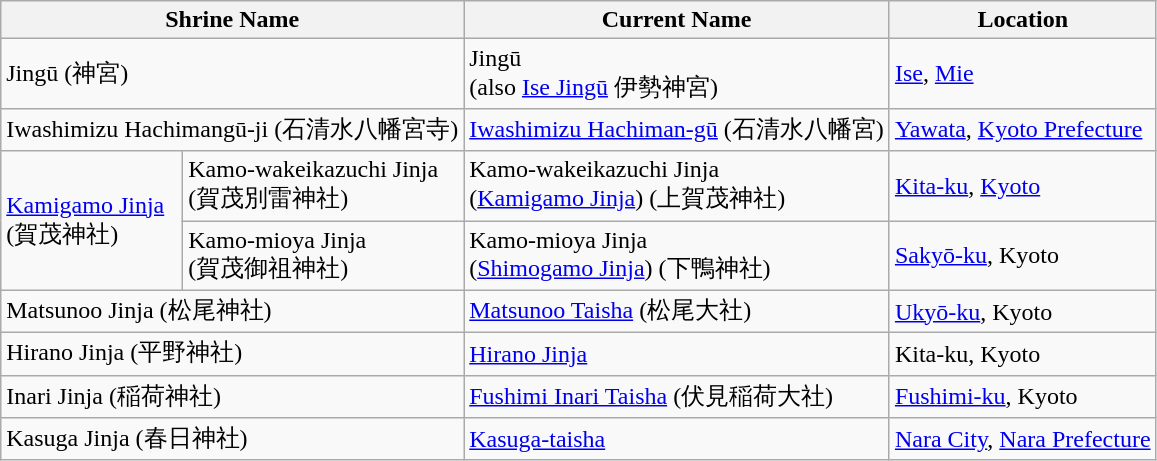<table class="wikitable">
<tr>
<th colspan=2>Shrine Name</th>
<th>Current Name</th>
<th>Location</th>
</tr>
<tr>
<td colspan=2>Jingū (神宮)</td>
<td>Jingū<br>(also <a href='#'>Ise Jingū</a> 伊勢神宮)</td>
<td><a href='#'>Ise</a>, <a href='#'>Mie</a></td>
</tr>
<tr>
<td colspan=2>Iwashimizu Hachimangū-ji (石清水八幡宮寺)</td>
<td><a href='#'>Iwashimizu Hachiman-gū</a> (石清水八幡宮)</td>
<td><a href='#'>Yawata</a>, <a href='#'>Kyoto Prefecture</a></td>
</tr>
<tr>
<td rowspan=2><a href='#'>Kamigamo Jinja</a><br>(賀茂神社)</td>
<td>Kamo-wakeikazuchi Jinja<br>(賀茂別雷神社)</td>
<td>Kamo-wakeikazuchi Jinja<br>(<a href='#'>Kamigamo Jinja</a>) (上賀茂神社)</td>
<td><a href='#'>Kita-ku</a>, <a href='#'>Kyoto</a></td>
</tr>
<tr>
<td>Kamo-mioya Jinja<br>(賀茂御祖神社)</td>
<td>Kamo-mioya Jinja<br>(<a href='#'>Shimogamo Jinja</a>) (下鴨神社)</td>
<td><a href='#'>Sakyō-ku</a>, Kyoto</td>
</tr>
<tr>
<td colspan=2>Matsunoo Jinja (松尾神社)</td>
<td><a href='#'>Matsunoo Taisha</a> (松尾大社)</td>
<td><a href='#'>Ukyō-ku</a>, Kyoto</td>
</tr>
<tr>
<td colspan=2>Hirano Jinja (平野神社)</td>
<td><a href='#'>Hirano Jinja</a></td>
<td>Kita-ku, Kyoto</td>
</tr>
<tr>
<td colspan=2>Inari Jinja (稲荷神社)</td>
<td><a href='#'>Fushimi Inari Taisha</a> (伏見稲荷大社)</td>
<td><a href='#'>Fushimi-ku</a>, Kyoto</td>
</tr>
<tr>
<td colspan=2>Kasuga Jinja (春日神社)</td>
<td><a href='#'>Kasuga-taisha</a></td>
<td><a href='#'>Nara City</a>, <a href='#'>Nara Prefecture</a></td>
</tr>
</table>
